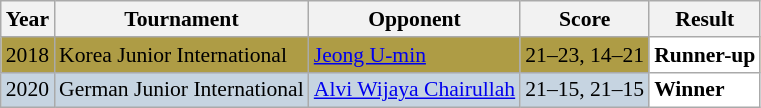<table class="sortable wikitable" style="font-size: 90%;">
<tr>
<th>Year</th>
<th>Tournament</th>
<th>Opponent</th>
<th>Score</th>
<th>Result</th>
</tr>
<tr style="background:#AE9C45">
<td align="center">2018</td>
<td align="left">Korea Junior International</td>
<td align="left"> <a href='#'>Jeong U-min</a></td>
<td align="left">21–23, 14–21</td>
<td style="text-align:left; background:white"> <strong>Runner-up</strong></td>
</tr>
<tr style="background:#C6D4E1">
<td align="center">2020</td>
<td align="left">German Junior International</td>
<td align="left"> <a href='#'>Alvi Wijaya Chairullah</a></td>
<td align="left">21–15, 21–15</td>
<td style="text-align:left; background:white"> <strong>Winner</strong></td>
</tr>
</table>
